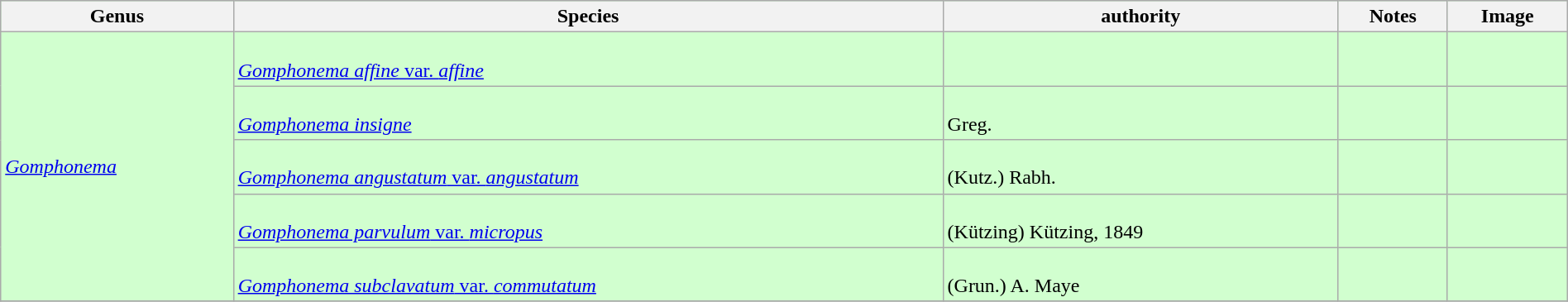<table class="wikitable" align="center" width="100%" style="background:#D1FFCF;">
<tr>
<th>Genus</th>
<th>Species</th>
<th>authority</th>
<th>Notes</th>
<th>Image</th>
</tr>
<tr>
<td rowspan=5><em><a href='#'>Gomphonema</a></em></td>
<td><br><a href='#'><em>Gomphonema affine</em> var. <em>affine</em></a></td>
<td></td>
<td></td>
<td></td>
</tr>
<tr>
<td><br><em><a href='#'>Gomphonema insigne</a></em></td>
<td><br>Greg.</td>
<td></td>
<td></td>
</tr>
<tr>
<td><br><a href='#'><em>Gomphonema angustatum</em> var. <em>angustatum</em></a></td>
<td><br>(Kutz.) Rabh.</td>
<td></td>
<td></td>
</tr>
<tr>
<td><br><a href='#'><em>Gomphonema parvulum</em> var. <em>micropus</em></a></td>
<td><br>(Kützing) Kützing, 1849</td>
<td></td>
<td></td>
</tr>
<tr>
<td><br><a href='#'><em>Gomphonema subclavatum</em> var. <em>commutatum</em></a></td>
<td><br>(Grun.) A. Maye</td>
<td></td>
<td></td>
</tr>
<tr>
</tr>
</table>
